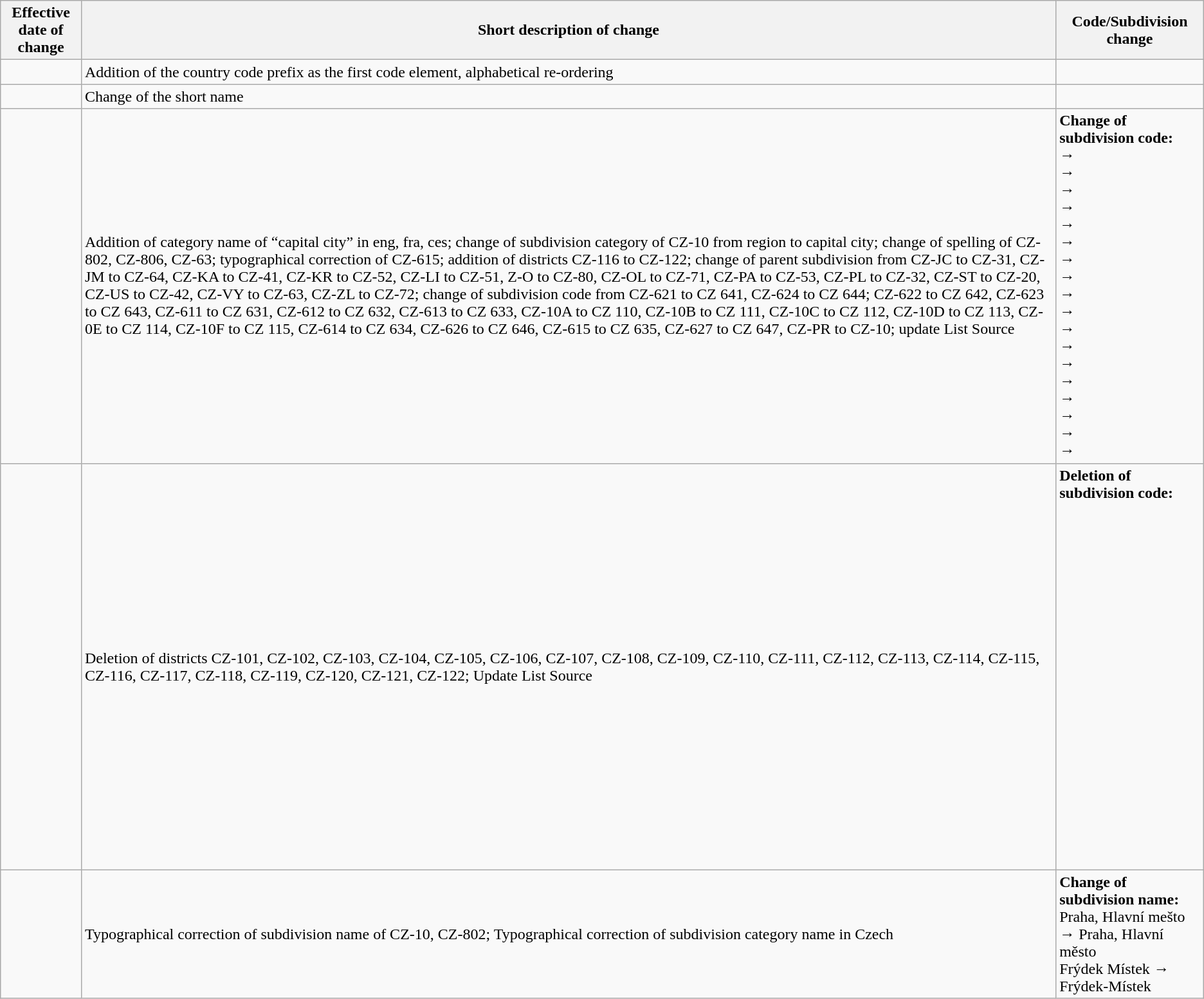<table class="wikitable">
<tr>
<th>Effective date of change</th>
<th>Short description of change</th>
<th>Code/Subdivision change</th>
</tr>
<tr>
<td></td>
<td>Addition of the country code prefix as the first code element, alphabetical re-ordering</td>
<td></td>
</tr>
<tr>
<td></td>
<td>Change of the short name</td>
<td></td>
</tr>
<tr>
<td></td>
<td>Addition of category name of “capital city” in eng, fra, ces; change of subdivision category of CZ-10 from region to capital city; change of spelling of CZ-802, CZ-806, CZ-63; typographical correction of CZ-615; addition of districts CZ-116 to CZ-122; change of parent subdivision from CZ-JC to CZ-31, CZ-JM to CZ-64, CZ-KA to CZ-41, CZ-KR to CZ-52, CZ-LI to CZ-51, Z-O to CZ-80, CZ-OL to CZ-71, CZ-PA to CZ-53, CZ-PL to CZ-32, CZ-ST to CZ-20, CZ-US to CZ-42, CZ-VY to CZ-63, CZ-ZL to CZ-72; change of subdivision code from CZ-621 to CZ 641, CZ-624 to CZ 644; CZ-622 to CZ 642, CZ-623 to CZ 643, CZ-611 to CZ 631, CZ-612 to CZ 632, CZ-613 to CZ 633, CZ-10A to CZ 110, CZ-10B to CZ 111, CZ-10C to CZ 112, CZ-10D to CZ 113, CZ-0E to CZ 114, CZ-10F to CZ 115, CZ-614 to CZ 634, CZ-626 to CZ 646, CZ-615 to CZ 635, CZ-627 to CZ 647, CZ-PR to CZ-10; update List Source</td>
<td><strong>Change of subdivision code:</strong><br> → <br> → <br> → <br> → <br> → <br> → <br> → <br> → <br> → <br> → <br> → <br> → <br> → <br> → <br> → <br> → <br> → <br> → <br></td>
</tr>
<tr>
<td></td>
<td>Deletion of districts CZ-101, CZ-102, CZ-103, CZ-104, CZ-105, CZ-106, CZ-107, CZ-108, CZ-109, CZ-110, CZ-111, CZ-112, CZ-113, CZ-114, CZ-115, CZ-116, CZ-117, CZ-118, CZ-119, CZ-120, CZ-121, CZ-122; Update List Source</td>
<td><strong>Deletion of subdivision code:</strong><br><br><br><br><br><br><br><br><br><br><br><br><br><br><br><br><br><br><br><br><br><br></td>
</tr>
<tr>
<td></td>
<td>Typographical correction of subdivision name of CZ-10, CZ-802; Typographical correction of subdivision category name in Czech</td>
<td><strong>Change of subdivision name:</strong><br> Praha, Hlavní mešto → Praha, Hlavní město<br> Frýdek Místek → Frýdek-Místek</td>
</tr>
</table>
